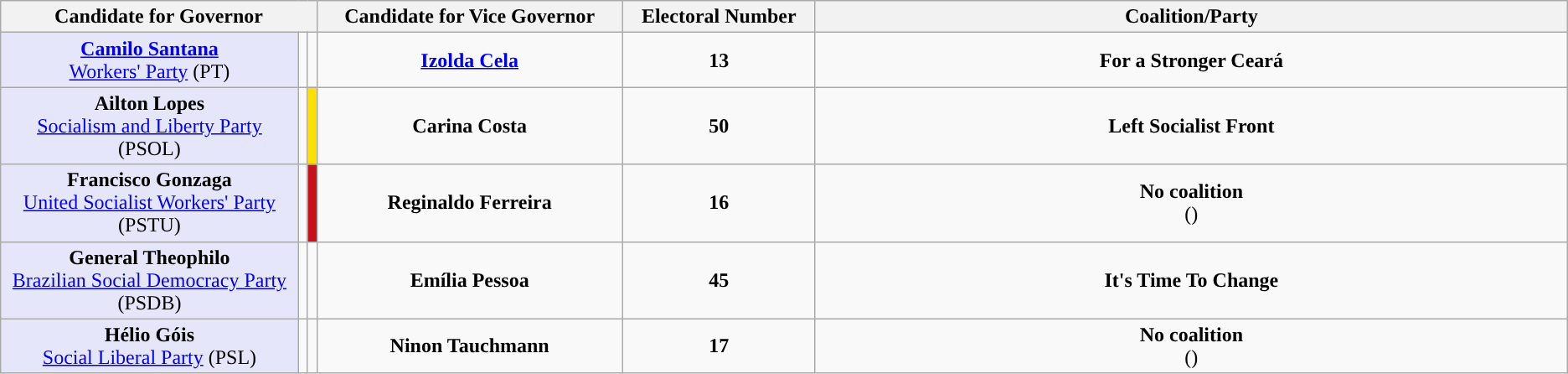<table class="wikitable" style="text-align:center;">
<tr>
<th colspan="3" style="width:20%;">Candidate for Governor</th>
<th>Candidate for Vice Governor</th>
<th>Electoral Number</th>
<th style="width:48%;">Coalition/Party</th>
</tr>
<tr>
<td style="background:lavender;"><strong><a href='#'>Camilo Santana</a></strong><br><a href='#'>Workers' Party</a> (PT)</td>
<td></td>
<td style="background-color:"></td>
<td><strong><a href='#'>Izolda Cela</a></strong><br></td>
<td><strong>13</strong></td>
<td><strong>For a Stronger Ceará</strong><br></td>
</tr>
<tr>
<td style="background:lavender;"><strong>Ailton Lopes</strong><br><a href='#'>Socialism and Liberty Party</a> (PSOL)</td>
<td></td>
<td style="background-color:#FFE000;"></td>
<td><strong>Carina Costa</strong><br></td>
<td><strong>50</strong></td>
<td><strong>Left Socialist Front</strong><br></td>
</tr>
<tr>
<td style="background:lavender;"><strong>Francisco Gonzaga</strong><br><a href='#'>United Socialist Workers' Party</a> (PSTU)</td>
<td></td>
<td style="background-color:#c7101a"></td>
<td><strong>Reginaldo Ferreira</strong><br></td>
<td><strong>16</strong></td>
<td><strong>No coalition</strong><br>()</td>
</tr>
<tr>
<td style="background:lavender;"><strong>General Theophilo</strong><br><a href='#'>Brazilian Social Democracy Party</a> (PSDB)</td>
<td></td>
<td style="background-color:"></td>
<td><strong>Emília Pessoa</strong><br></td>
<td><strong>45</strong></td>
<td><strong>It's Time To Change</strong><br></td>
</tr>
<tr>
<td style="background:lavender;"><strong>Hélio Góis</strong><br><a href='#'>Social Liberal Party</a> (PSL)</td>
<td></td>
<td style="background-color:"></td>
<td><strong>Ninon Tauchmann</strong><br></td>
<td><strong>17</strong></td>
<td><strong>No coalition</strong><br>()</td>
</tr>
</table>
